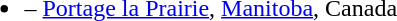<table>
<tr>
<td valign="top"><br><ul><li> – <a href='#'>Portage la Prairie</a>, <a href='#'>Manitoba</a>, Canada</li></ul></td>
</tr>
</table>
